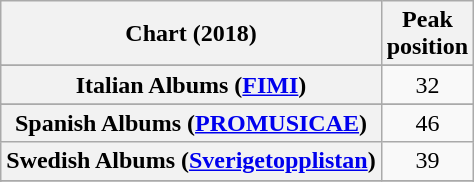<table class="wikitable sortable plainrowheaders" style="text-align:center">
<tr>
<th scope="col">Chart (2018)</th>
<th scope="col">Peak<br> position</th>
</tr>
<tr>
</tr>
<tr>
</tr>
<tr>
</tr>
<tr>
</tr>
<tr>
</tr>
<tr>
</tr>
<tr>
</tr>
<tr>
</tr>
<tr>
</tr>
<tr>
<th scope="row">Italian Albums (<a href='#'>FIMI</a>)</th>
<td>32</td>
</tr>
<tr>
</tr>
<tr>
</tr>
<tr>
<th scope="row">Spanish Albums (<a href='#'>PROMUSICAE</a>)</th>
<td>46</td>
</tr>
<tr>
<th scope="row">Swedish Albums (<a href='#'>Sverigetopplistan</a>)</th>
<td>39</td>
</tr>
<tr>
</tr>
<tr>
</tr>
<tr>
</tr>
</table>
